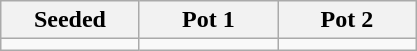<table class="wikitable">
<tr>
<th width=20%>Seeded</th>
<th width=20%>Pot 1</th>
<th width=20%>Pot 2</th>
</tr>
<tr>
<td valign=top></td>
<td valign=top></td>
<td valign=top></td>
</tr>
</table>
